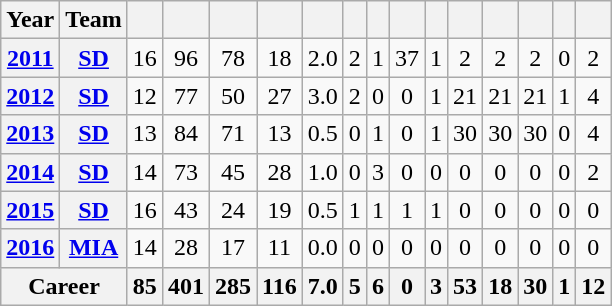<table class="wikitable sortable" style="text-align:center">
<tr>
<th>Year</th>
<th>Team</th>
<th></th>
<th></th>
<th></th>
<th></th>
<th></th>
<th></th>
<th></th>
<th></th>
<th></th>
<th></th>
<th></th>
<th></th>
<th></th>
<th></th>
</tr>
<tr>
<th><a href='#'>2011</a></th>
<th><a href='#'>SD</a></th>
<td>16</td>
<td>96</td>
<td>78</td>
<td>18</td>
<td>2.0</td>
<td>2</td>
<td>1</td>
<td>37</td>
<td>1</td>
<td>2</td>
<td>2</td>
<td>2</td>
<td>0</td>
<td>2</td>
</tr>
<tr>
<th><a href='#'>2012</a></th>
<th><a href='#'>SD</a></th>
<td>12</td>
<td>77</td>
<td>50</td>
<td>27</td>
<td>3.0</td>
<td>2</td>
<td>0</td>
<td>0</td>
<td>1</td>
<td>21</td>
<td>21</td>
<td>21</td>
<td>1</td>
<td>4</td>
</tr>
<tr>
<th><a href='#'>2013</a></th>
<th><a href='#'>SD</a></th>
<td>13</td>
<td>84</td>
<td>71</td>
<td>13</td>
<td>0.5</td>
<td>0</td>
<td>1</td>
<td>0</td>
<td>1</td>
<td>30</td>
<td>30</td>
<td>30</td>
<td>0</td>
<td>4</td>
</tr>
<tr>
<th><a href='#'>2014</a></th>
<th><a href='#'>SD</a></th>
<td>14</td>
<td>73</td>
<td>45</td>
<td>28</td>
<td>1.0</td>
<td>0</td>
<td>3</td>
<td>0</td>
<td>0</td>
<td>0</td>
<td>0</td>
<td>0</td>
<td>0</td>
<td>2</td>
</tr>
<tr>
<th><a href='#'>2015</a></th>
<th><a href='#'>SD</a></th>
<td>16</td>
<td>43</td>
<td>24</td>
<td>19</td>
<td>0.5</td>
<td>1</td>
<td>1</td>
<td>1</td>
<td>1</td>
<td>0</td>
<td>0</td>
<td>0</td>
<td>0</td>
<td>0</td>
</tr>
<tr>
<th><a href='#'>2016</a></th>
<th><a href='#'>MIA</a></th>
<td>14</td>
<td>28</td>
<td>17</td>
<td>11</td>
<td>0.0</td>
<td>0</td>
<td>0</td>
<td>0</td>
<td>0</td>
<td>0</td>
<td>0</td>
<td>0</td>
<td>0</td>
<td>0</td>
</tr>
<tr>
<th colspan="2">Career</th>
<th>85</th>
<th>401</th>
<th>285</th>
<th>116</th>
<th>7.0</th>
<th>5</th>
<th>6</th>
<th>0</th>
<th>3</th>
<th>53</th>
<th>18</th>
<th>30</th>
<th>1</th>
<th>12</th>
</tr>
</table>
